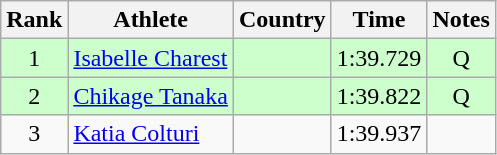<table class="wikitable" style="text-align:center">
<tr>
<th>Rank</th>
<th>Athlete</th>
<th>Country</th>
<th>Time</th>
<th>Notes</th>
</tr>
<tr bgcolor=ccffcc>
<td>1</td>
<td align=left><a href='#'>Isabelle Charest</a></td>
<td align=left></td>
<td>1:39.729</td>
<td>Q</td>
</tr>
<tr bgcolor=ccffcc>
<td>2</td>
<td align=left><a href='#'>Chikage Tanaka</a></td>
<td align=left></td>
<td>1:39.822</td>
<td>Q</td>
</tr>
<tr>
<td>3</td>
<td align=left><a href='#'>Katia Colturi</a></td>
<td align=left></td>
<td>1:39.937</td>
<td></td>
</tr>
</table>
